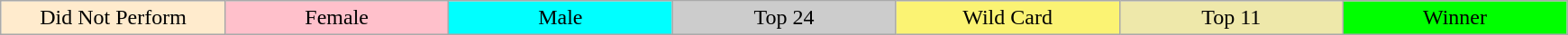<table class="wikitable" style="margin:1em auto; text-align:center;">
<tr>
<td style="background:#FFEBCD;" width="10%">Did Not Perform</td>
<td style="background:pink;" width="10%">Female</td>
<td style="background:cyan;" width="10%">Male</td>
<td style="background:#CCCCCC;" width="10%">Top 24</td>
<td style="background:#FBF373;" width="10%">Wild Card</td>
<td style="background:palegoldenrod;" width="10%">Top 11</td>
<td style="background:lime;" width="10%">Winner</td>
</tr>
</table>
